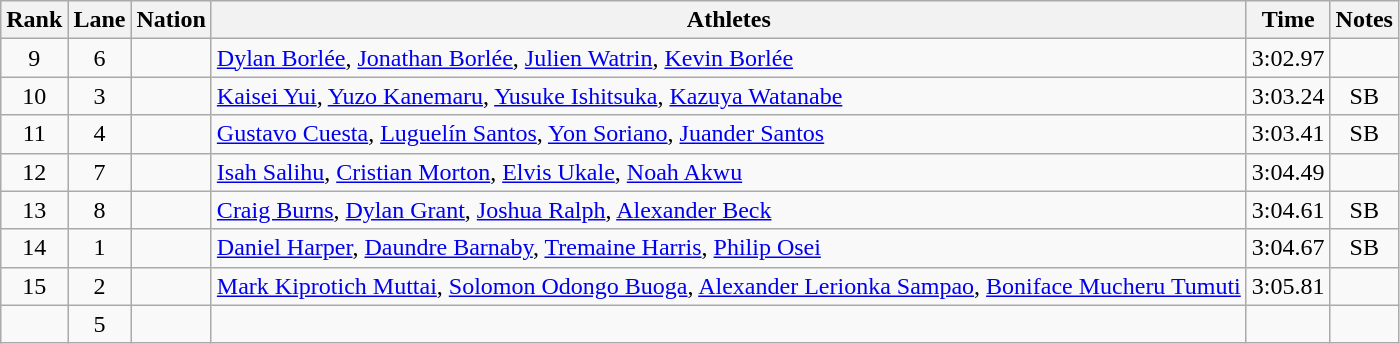<table class="wikitable sortable" style="text-align:center">
<tr>
<th>Rank</th>
<th>Lane</th>
<th>Nation</th>
<th>Athletes</th>
<th>Time</th>
<th>Notes</th>
</tr>
<tr>
<td>9</td>
<td>6</td>
<td align=left></td>
<td align=left><a href='#'>Dylan Borlée</a>, <a href='#'>Jonathan Borlée</a>, <a href='#'>Julien Watrin</a>, <a href='#'>Kevin Borlée</a></td>
<td>3:02.97</td>
<td></td>
</tr>
<tr>
<td>10</td>
<td>3</td>
<td align=left></td>
<td align=left><a href='#'>Kaisei Yui</a>, <a href='#'>Yuzo Kanemaru</a>, <a href='#'>Yusuke Ishitsuka</a>, <a href='#'>Kazuya Watanabe</a></td>
<td>3:03.24</td>
<td>SB</td>
</tr>
<tr>
<td>11</td>
<td>4</td>
<td align=left></td>
<td align=left><a href='#'>Gustavo Cuesta</a>, <a href='#'>Luguelín Santos</a>, <a href='#'>Yon Soriano</a>, <a href='#'>Juander Santos</a></td>
<td>3:03.41</td>
<td>SB</td>
</tr>
<tr>
<td>12</td>
<td>7</td>
<td align=left></td>
<td align=left><a href='#'>Isah Salihu</a>, <a href='#'>Cristian Morton</a>, <a href='#'>Elvis Ukale</a>, <a href='#'>Noah Akwu</a></td>
<td>3:04.49</td>
<td></td>
</tr>
<tr>
<td>13</td>
<td>8</td>
<td align=left></td>
<td align=left><a href='#'>Craig Burns</a>, <a href='#'>Dylan Grant</a>, <a href='#'>Joshua Ralph</a>, <a href='#'>Alexander Beck</a></td>
<td>3:04.61</td>
<td>SB</td>
</tr>
<tr>
<td>14</td>
<td>1</td>
<td align=left></td>
<td align=left><a href='#'>Daniel Harper</a>, <a href='#'>Daundre Barnaby</a>, <a href='#'>Tremaine Harris</a>, <a href='#'>Philip Osei</a></td>
<td>3:04.67</td>
<td>SB</td>
</tr>
<tr>
<td>15</td>
<td>2</td>
<td align=left></td>
<td align=left><a href='#'>Mark Kiprotich Muttai</a>, <a href='#'>Solomon Odongo Buoga</a>, <a href='#'>Alexander Lerionka Sampao</a>, <a href='#'>Boniface Mucheru Tumuti</a></td>
<td>3:05.81</td>
<td></td>
</tr>
<tr>
<td></td>
<td>5</td>
<td align=left></td>
<td align=left></td>
<td></td>
<td></td>
</tr>
</table>
